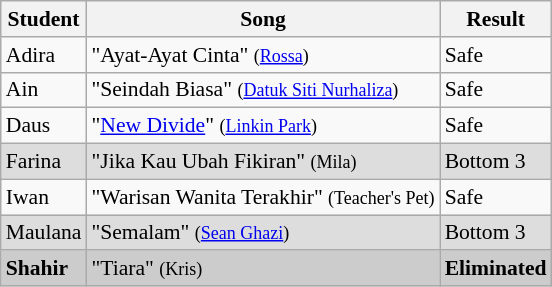<table class="wikitable" style="font-size:90%;">
<tr>
<th>Student</th>
<th>Song</th>
<th>Result</th>
</tr>
<tr>
<td>Adira</td>
<td>"Ayat-Ayat Cinta" <small>(<a href='#'>Rossa</a>)</small></td>
<td>Safe</td>
</tr>
<tr>
<td>Ain</td>
<td>"Seindah Biasa" <small>(<a href='#'>Datuk Siti Nurhaliza</a>)</small></td>
<td>Safe</td>
</tr>
<tr>
<td>Daus</td>
<td>"<a href='#'>New Divide</a>" <small>(<a href='#'>Linkin Park</a>)</small></td>
<td>Safe</td>
</tr>
<tr bgcolor="#DDDDDD">
<td>Farina</td>
<td>"Jika Kau Ubah Fikiran" <small>(Mila)</small></td>
<td>Bottom 3</td>
</tr>
<tr>
<td>Iwan</td>
<td>"Warisan Wanita Terakhir" <small>(Teacher's Pet)</small></td>
<td>Safe</td>
</tr>
<tr bgcolor="#DDDDDD">
<td>Maulana</td>
<td>"Semalam" <small>(<a href='#'>Sean Ghazi</a>)</small></td>
<td>Bottom 3</td>
</tr>
<tr bgcolor="#CCCCCC">
<td><strong>Shahir</strong></td>
<td>"Tiara" <small>(Kris)</small></td>
<td><strong>Eliminated</strong></td>
</tr>
</table>
